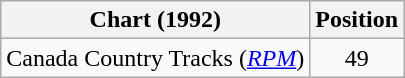<table class="wikitable sortable">
<tr>
<th scope="col">Chart (1992)</th>
<th scope="col">Position</th>
</tr>
<tr>
<td>Canada Country Tracks (<em><a href='#'>RPM</a></em>)</td>
<td align="center">49</td>
</tr>
</table>
